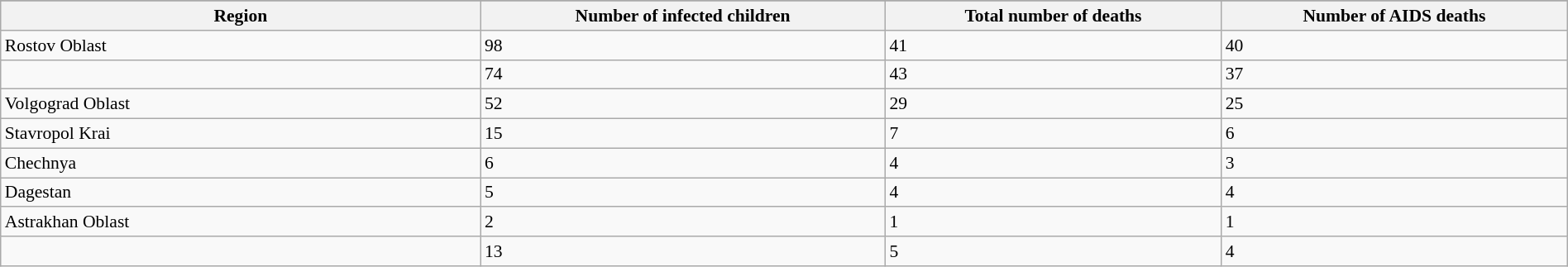<table class="wikitable" width="100%" border="1" cellpadding="5" cellspacing="0" align="centre" style="font-size:90%;">
<tr>
</tr>
<tr>
<th width="380">Region</th>
<th>Number of infected children</th>
<th>Total number of deaths</th>
<th>Number of AIDS deaths</th>
</tr>
<tr>
<td>Rostov Oblast</td>
<td>98</td>
<td>41</td>
<td>40</td>
</tr>
<tr>
<td></td>
<td>74</td>
<td>43</td>
<td>37</td>
</tr>
<tr>
<td>Volgograd Oblast</td>
<td>52</td>
<td>29</td>
<td>25</td>
</tr>
<tr>
<td>Stavropol Krai</td>
<td>15</td>
<td>7</td>
<td>6</td>
</tr>
<tr>
<td>Chechnya</td>
<td>6</td>
<td>4</td>
<td>3</td>
</tr>
<tr>
<td>Dagestan</td>
<td>5</td>
<td>4</td>
<td>4</td>
</tr>
<tr>
<td>Astrakhan Oblast</td>
<td>2</td>
<td>1</td>
<td>1</td>
</tr>
<tr>
<td></td>
<td>13</td>
<td>5</td>
<td>4</td>
</tr>
</table>
